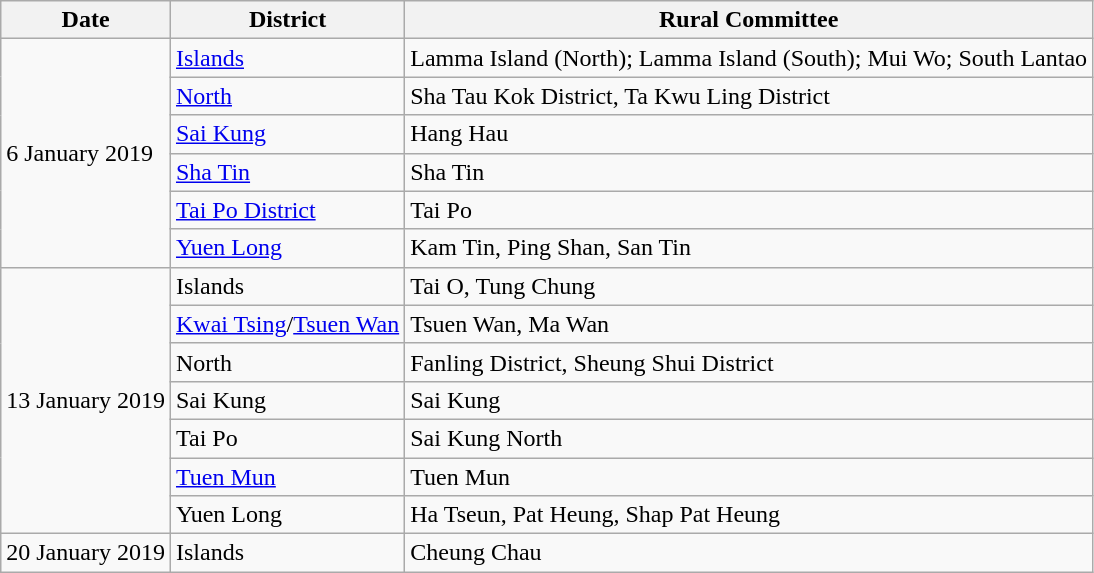<table class="wikitable">
<tr>
<th>Date</th>
<th>District</th>
<th>Rural Committee</th>
</tr>
<tr>
<td rowspan=6>6 January 2019</td>
<td><a href='#'>Islands</a></td>
<td>Lamma Island (North); Lamma Island (South); Mui Wo; South Lantao</td>
</tr>
<tr>
<td><a href='#'>North</a></td>
<td>Sha Tau Kok District, Ta Kwu Ling District</td>
</tr>
<tr>
<td><a href='#'>Sai Kung</a></td>
<td>Hang Hau</td>
</tr>
<tr>
<td><a href='#'>Sha Tin</a></td>
<td>Sha Tin</td>
</tr>
<tr>
<td><a href='#'>Tai Po District</a></td>
<td>Tai Po</td>
</tr>
<tr>
<td><a href='#'>Yuen Long</a></td>
<td>Kam Tin, Ping Shan, San Tin</td>
</tr>
<tr>
<td rowspan=7>13 January 2019</td>
<td>Islands</td>
<td>Tai O, Tung Chung</td>
</tr>
<tr>
<td><a href='#'>Kwai Tsing</a>/<a href='#'>Tsuen Wan</a></td>
<td>Tsuen Wan, Ma Wan</td>
</tr>
<tr>
<td>North</td>
<td>Fanling District, Sheung Shui District</td>
</tr>
<tr>
<td>Sai Kung</td>
<td>Sai Kung</td>
</tr>
<tr>
<td>Tai Po</td>
<td>Sai Kung North</td>
</tr>
<tr>
<td><a href='#'>Tuen Mun</a></td>
<td>Tuen Mun</td>
</tr>
<tr>
<td>Yuen Long</td>
<td>Ha Tseun, Pat Heung, Shap Pat Heung</td>
</tr>
<tr>
<td>20 January 2019</td>
<td>Islands</td>
<td>Cheung Chau</td>
</tr>
</table>
